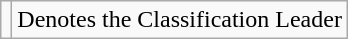<table class="wikitable">
<tr>
<td></td>
<td>Denotes the Classification Leader</td>
</tr>
</table>
